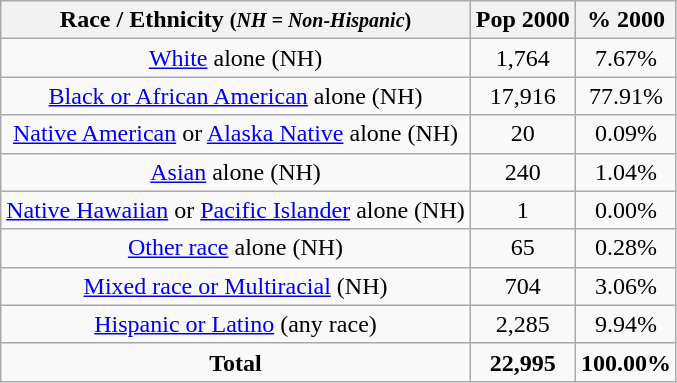<table class="wikitable" style="text-align:center;">
<tr>
<th>Race / Ethnicity <small>(<em>NH = Non-Hispanic</em>)</small></th>
<th>Pop 2000</th>
<th>% 2000</th>
</tr>
<tr>
<td><a href='#'>White</a> alone (NH)</td>
<td>1,764</td>
<td>7.67%</td>
</tr>
<tr>
<td><a href='#'>Black or African American</a> alone (NH)</td>
<td>17,916</td>
<td>77.91%</td>
</tr>
<tr>
<td><a href='#'>Native American</a> or <a href='#'>Alaska Native</a> alone (NH)</td>
<td>20</td>
<td>0.09%</td>
</tr>
<tr>
<td><a href='#'>Asian</a> alone (NH)</td>
<td>240</td>
<td>1.04%</td>
</tr>
<tr>
<td><a href='#'>Native Hawaiian</a> or <a href='#'>Pacific Islander</a> alone (NH)</td>
<td>1</td>
<td>0.00%</td>
</tr>
<tr>
<td><a href='#'>Other race</a> alone (NH)</td>
<td>65</td>
<td>0.28%</td>
</tr>
<tr>
<td><a href='#'>Mixed race or Multiracial</a> (NH)</td>
<td>704</td>
<td>3.06%</td>
</tr>
<tr>
<td><a href='#'>Hispanic or Latino</a> (any race)</td>
<td>2,285</td>
<td>9.94%</td>
</tr>
<tr>
<td><strong>Total</strong></td>
<td><strong>22,995</strong></td>
<td><strong>100.00%</strong></td>
</tr>
</table>
